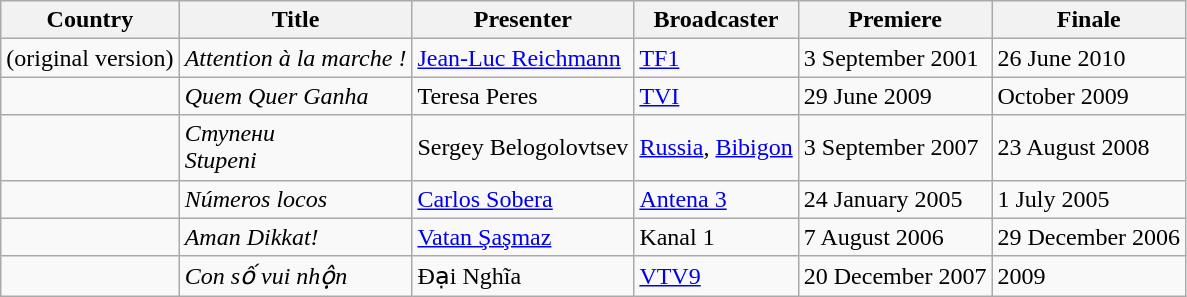<table class="wikitable">
<tr>
<th scope="col">Country</th>
<th scope="col">Title</th>
<th scope="col">Presenter</th>
<th scope="col">Broadcaster</th>
<th scope="col">Premiere</th>
<th scope="col">Finale</th>
</tr>
<tr>
<td> (original version)</td>
<td><em>Attention à la marche !</em></td>
<td><a href='#'>Jean-Luc Reichmann</a></td>
<td><a href='#'>TF1</a></td>
<td>3 September 2001</td>
<td>26 June 2010</td>
</tr>
<tr>
<td></td>
<td><em>Quem Quer Ganha</em></td>
<td>Teresa Peres</td>
<td><a href='#'>TVI</a></td>
<td>29 June 2009</td>
<td>October 2009</td>
</tr>
<tr>
<td></td>
<td><em>Ступени</em><br><em>Stupeni</em></td>
<td>Sergey Belogolovtsev</td>
<td><a href='#'>Russia</a>, <a href='#'>Bibigon</a></td>
<td>3 September 2007</td>
<td>23 August 2008</td>
</tr>
<tr>
<td></td>
<td><em>Números locos</em></td>
<td><a href='#'>Carlos Sobera</a></td>
<td><a href='#'>Antena 3</a></td>
<td>24 January 2005</td>
<td>1 July 2005</td>
</tr>
<tr>
<td></td>
<td><em>Aman Dikkat!</em></td>
<td><a href='#'>Vatan Şaşmaz</a></td>
<td>Kanal 1</td>
<td>7 August 2006</td>
<td>29 December 2006</td>
</tr>
<tr>
<td></td>
<td><em>Con số vui nhộn</em></td>
<td>Đại Nghĩa</td>
<td><a href='#'>VTV9</a></td>
<td>20 December 2007</td>
<td>2009</td>
</tr>
</table>
